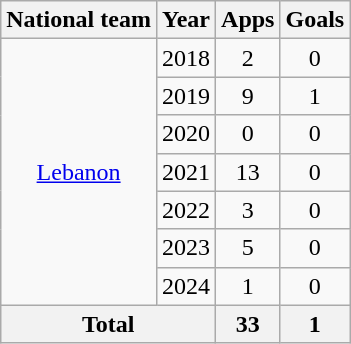<table class="wikitable" style="text-align:center">
<tr>
<th>National team</th>
<th>Year</th>
<th>Apps</th>
<th>Goals</th>
</tr>
<tr>
<td rowspan="7"><a href='#'>Lebanon</a></td>
<td>2018</td>
<td>2</td>
<td>0</td>
</tr>
<tr>
<td>2019</td>
<td>9</td>
<td>1</td>
</tr>
<tr>
<td>2020</td>
<td>0</td>
<td>0</td>
</tr>
<tr>
<td>2021</td>
<td>13</td>
<td>0</td>
</tr>
<tr>
<td>2022</td>
<td>3</td>
<td>0</td>
</tr>
<tr>
<td>2023</td>
<td>5</td>
<td>0</td>
</tr>
<tr>
<td>2024</td>
<td>1</td>
<td>0</td>
</tr>
<tr>
<th colspan="2">Total</th>
<th>33</th>
<th>1</th>
</tr>
</table>
